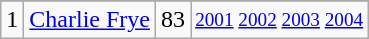<table class="wikitable">
<tr>
</tr>
<tr>
<td>1</td>
<td><a href='#'>Charlie Frye</a></td>
<td><abbr>83</abbr></td>
<td style="font-size:80%;"><a href='#'>2001</a> <a href='#'>2002</a> <a href='#'>2003</a> <a href='#'>2004</a></td>
</tr>
</table>
